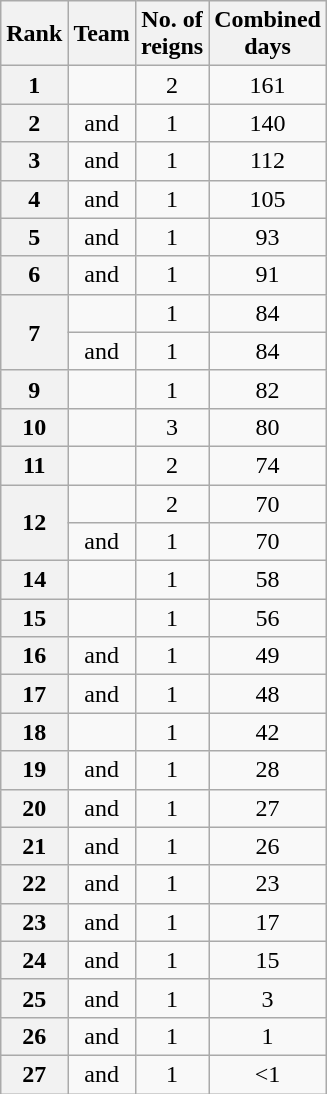<table class="wikitable sortable" style="text-align: center">
<tr>
<th>Rank</th>
<th>Team</th>
<th>No. of<br>reigns</th>
<th>Combined<br>days</th>
</tr>
<tr>
<th>1</th>
<td><br></td>
<td>2</td>
<td>161</td>
</tr>
<tr>
<th>2</th>
<td> and </td>
<td>1</td>
<td>140</td>
</tr>
<tr>
<th>3</th>
<td> and </td>
<td>1</td>
<td>112</td>
</tr>
<tr>
<th>4</th>
<td> and </td>
<td>1</td>
<td>105</td>
</tr>
<tr>
<th>5</th>
<td> and </td>
<td>1</td>
<td>93</td>
</tr>
<tr>
<th>6</th>
<td> and </td>
<td>1</td>
<td>91</td>
</tr>
<tr>
<th rowspan=2>7</th>
<td><br></td>
<td>1</td>
<td>84</td>
</tr>
<tr>
<td> and </td>
<td>1</td>
<td>84</td>
</tr>
<tr>
<th>9</th>
<td><br></td>
<td>1</td>
<td>82</td>
</tr>
<tr>
<th>10</th>
<td><br></td>
<td>3</td>
<td>80</td>
</tr>
<tr>
<th>11</th>
<td><br></td>
<td>2</td>
<td>74</td>
</tr>
<tr>
<th rowspan=2>12</th>
<td><br></td>
<td>2</td>
<td>70</td>
</tr>
<tr>
<td> and </td>
<td>1</td>
<td>70</td>
</tr>
<tr>
<th>14</th>
<td><br></td>
<td>1</td>
<td>58</td>
</tr>
<tr>
<th>15</th>
<td><br></td>
<td>1</td>
<td>56</td>
</tr>
<tr>
<th>16</th>
<td> and </td>
<td>1</td>
<td>49</td>
</tr>
<tr>
<th>17</th>
<td> and </td>
<td>1</td>
<td>48</td>
</tr>
<tr>
<th>18</th>
<td><br></td>
<td>1</td>
<td>42</td>
</tr>
<tr>
<th>19</th>
<td> and </td>
<td>1</td>
<td>28</td>
</tr>
<tr>
<th>20</th>
<td> and </td>
<td>1</td>
<td>27</td>
</tr>
<tr>
<th>21</th>
<td> and </td>
<td>1</td>
<td>26</td>
</tr>
<tr>
<th>22</th>
<td> and </td>
<td>1</td>
<td>23</td>
</tr>
<tr>
<th>23</th>
<td> and </td>
<td>1</td>
<td>17</td>
</tr>
<tr>
<th>24</th>
<td> and </td>
<td>1</td>
<td>15</td>
</tr>
<tr>
<th>25</th>
<td> and </td>
<td>1</td>
<td>3</td>
</tr>
<tr>
<th>26</th>
<td> and </td>
<td>1</td>
<td>1</td>
</tr>
<tr>
<th>27</th>
<td> and </td>
<td>1</td>
<td><1</td>
</tr>
</table>
